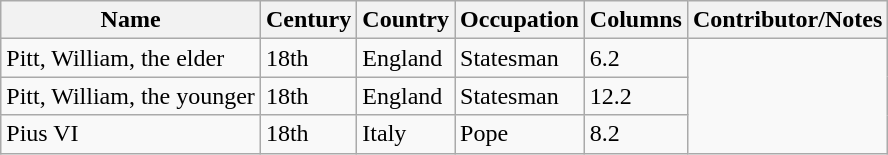<table class="wikitable">
<tr>
<th>Name</th>
<th>Century</th>
<th>Country</th>
<th>Occupation</th>
<th>Columns</th>
<th>Contributor/Notes</th>
</tr>
<tr>
<td>Pitt, William, the elder</td>
<td>18th</td>
<td>England</td>
<td>Statesman</td>
<td>6.2</td>
</tr>
<tr>
<td>Pitt, William, the younger</td>
<td>18th</td>
<td>England</td>
<td>Statesman</td>
<td>12.2</td>
</tr>
<tr>
<td>Pius VI</td>
<td>18th</td>
<td>Italy</td>
<td>Pope</td>
<td>8.2</td>
</tr>
</table>
